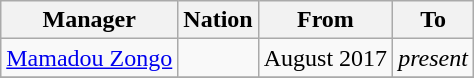<table class="wikitable">
<tr>
<th>Manager</th>
<th>Nation</th>
<th>From</th>
<th>To</th>
</tr>
<tr>
<td><a href='#'>Mamadou Zongo</a></td>
<td></td>
<td>August 2017</td>
<td><em>present</em></td>
</tr>
<tr>
</tr>
</table>
